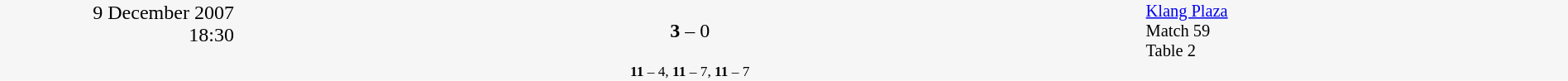<table style="width:100%; background:#f6f6f6;" cellspacing="0">
<tr>
<td rowspan="2" width="15%" style="text-align:right; vertical-align:top;">9 December 2007<br>18:30<br></td>
<td width="25%" style="text-align:right"><strong></strong></td>
<td width="8%" style="text-align:center"><strong>3</strong> – 0</td>
<td width="25%"></td>
<td width="27%" style="font-size:85%; vertical-align:top;"><a href='#'>Klang Plaza</a><br>Match 59<br>Table 2</td>
</tr>
<tr width="58%" style="font-size:85%;vertical-align:top;"|>
<td colspan="3" style="font-size:85%; text-align:center; vertical-align:top;"><strong>11</strong> – 4, <strong>11</strong> – 7, <strong>11</strong> – 7</td>
</tr>
</table>
